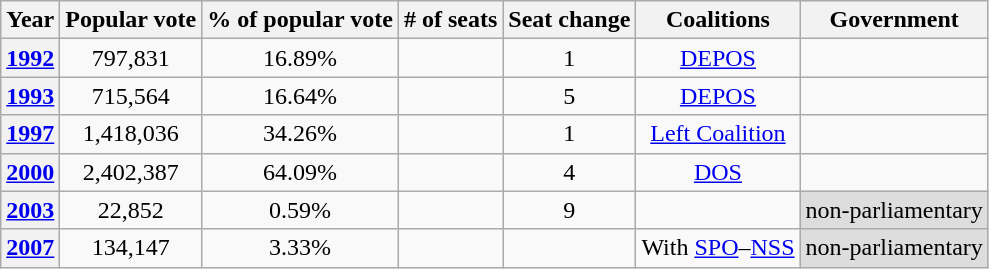<table class="wikitable sortable" style="text-align:center">
<tr>
<th>Year</th>
<th>Popular vote</th>
<th>% of popular vote</th>
<th># of seats</th>
<th>Seat change</th>
<th>Coalitions</th>
<th>Government</th>
</tr>
<tr>
<th><a href='#'>1992</a></th>
<td>797,831</td>
<td>16.89%</td>
<td></td>
<td> 1</td>
<td><a href='#'>DEPOS</a></td>
<td></td>
</tr>
<tr>
<th><a href='#'>1993</a></th>
<td>715,564</td>
<td>16.64%</td>
<td></td>
<td> 5</td>
<td><a href='#'>DEPOS</a></td>
<td></td>
</tr>
<tr>
<th><a href='#'>1997</a></th>
<td>1,418,036</td>
<td>34.26%</td>
<td></td>
<td> 1</td>
<td><a href='#'>Left Coalition</a></td>
<td></td>
</tr>
<tr>
<th><a href='#'>2000</a></th>
<td>2,402,387</td>
<td>64.09%</td>
<td></td>
<td> 4</td>
<td><a href='#'>DOS</a></td>
<td></td>
</tr>
<tr>
<th><a href='#'>2003</a></th>
<td>22,852</td>
<td>0.59%</td>
<td></td>
<td> 9</td>
<td></td>
<td style="background:#ddd;">non-parliamentary</td>
</tr>
<tr>
<th><a href='#'>2007</a></th>
<td>134,147</td>
<td>3.33%</td>
<td></td>
<td></td>
<td>With <a href='#'>SPO</a>–<a href='#'>NSS</a></td>
<td style="background:#ddd;">non-parliamentary</td>
</tr>
</table>
